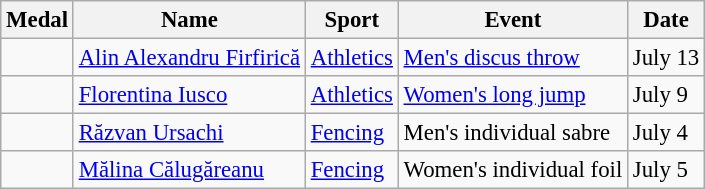<table class="wikitable sortable" style="font-size: 95%;">
<tr>
<th>Medal</th>
<th>Name</th>
<th>Sport</th>
<th>Event</th>
<th>Date</th>
</tr>
<tr>
<td></td>
<td><a href='#'>Alin Alexandru Firfirică</a></td>
<td><a href='#'>Athletics</a></td>
<td><a href='#'>Men's discus throw</a></td>
<td>July 13</td>
</tr>
<tr>
<td></td>
<td><a href='#'>Florentina Iusco</a></td>
<td><a href='#'>Athletics</a></td>
<td><a href='#'>Women's long jump</a></td>
<td>July 9</td>
</tr>
<tr>
<td></td>
<td><a href='#'>Răzvan Ursachi</a></td>
<td><a href='#'>Fencing</a></td>
<td>Men's individual sabre</td>
<td>July 4</td>
</tr>
<tr>
<td></td>
<td><a href='#'>Mălina Călugăreanu</a></td>
<td><a href='#'>Fencing</a></td>
<td>Women's individual foil</td>
<td>July 5</td>
</tr>
</table>
